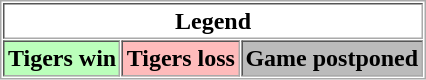<table align="center" border="1" cellpadding="2" cellspacing="1" style="border:1px solid #aaa">
<tr>
<th colspan="3">Legend</th>
</tr>
<tr>
<th bgcolor="bbffbb">Tigers win</th>
<th bgcolor="ffbbbb">Tigers loss</th>
<th bgcolor="bbbbbb">Game postponed</th>
</tr>
</table>
